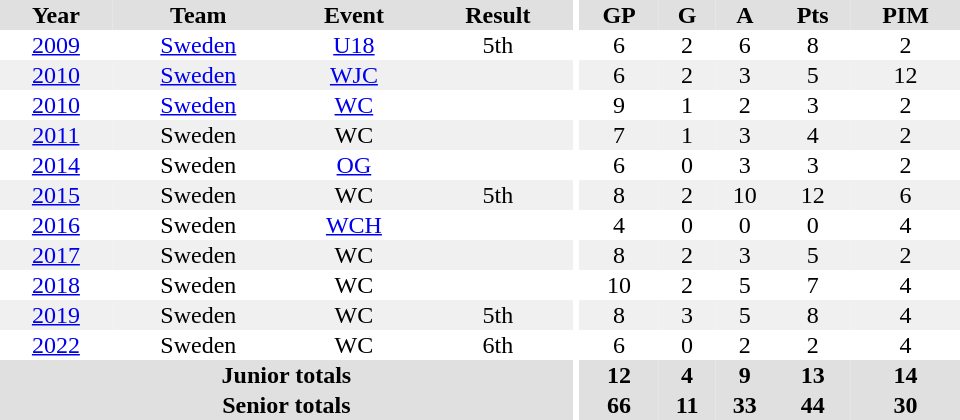<table border="0" cellpadding="1" cellspacing="0" ID="Table3" style="text-align:center; width:40em;">
<tr bgcolor="#e0e0e0">
<th>Year</th>
<th>Team</th>
<th>Event</th>
<th>Result</th>
<th rowspan="99" bgcolor="#ffffff"></th>
<th>GP</th>
<th>G</th>
<th>A</th>
<th>Pts</th>
<th>PIM</th>
</tr>
<tr>
<td><a href='#'>2009</a></td>
<td><a href='#'>Sweden</a></td>
<td><a href='#'>U18</a></td>
<td>5th</td>
<td>6</td>
<td>2</td>
<td>6</td>
<td>8</td>
<td>2</td>
</tr>
<tr bgcolor="f0f0f0">
<td><a href='#'>2010</a></td>
<td><a href='#'>Sweden</a></td>
<td><a href='#'>WJC</a></td>
<td></td>
<td>6</td>
<td>2</td>
<td>3</td>
<td>5</td>
<td>12</td>
</tr>
<tr>
<td><a href='#'>2010</a></td>
<td><a href='#'>Sweden</a></td>
<td><a href='#'>WC</a></td>
<td></td>
<td>9</td>
<td>1</td>
<td>2</td>
<td>3</td>
<td>2</td>
</tr>
<tr bgcolor="f0f0f0">
<td><a href='#'>2011</a></td>
<td>Sweden</td>
<td>WC</td>
<td></td>
<td>7</td>
<td>1</td>
<td>3</td>
<td>4</td>
<td>2</td>
</tr>
<tr>
<td><a href='#'>2014</a></td>
<td>Sweden</td>
<td><a href='#'>OG</a></td>
<td></td>
<td>6</td>
<td>0</td>
<td>3</td>
<td>3</td>
<td>2</td>
</tr>
<tr bgcolor="f0f0f0">
<td><a href='#'>2015</a></td>
<td>Sweden</td>
<td>WC</td>
<td>5th</td>
<td>8</td>
<td>2</td>
<td>10</td>
<td>12</td>
<td>6</td>
</tr>
<tr>
<td><a href='#'>2016</a></td>
<td>Sweden</td>
<td><a href='#'>WCH</a></td>
<td></td>
<td>4</td>
<td>0</td>
<td>0</td>
<td>0</td>
<td>4</td>
</tr>
<tr bgcolor="f0f0f0">
<td><a href='#'>2017</a></td>
<td>Sweden</td>
<td>WC</td>
<td></td>
<td>8</td>
<td>2</td>
<td>3</td>
<td>5</td>
<td>2</td>
</tr>
<tr>
<td><a href='#'>2018</a></td>
<td>Sweden</td>
<td>WC</td>
<td></td>
<td>10</td>
<td>2</td>
<td>5</td>
<td>7</td>
<td>4</td>
</tr>
<tr bgcolor="f0f0f0">
<td><a href='#'>2019</a></td>
<td>Sweden</td>
<td>WC</td>
<td>5th</td>
<td>8</td>
<td>3</td>
<td>5</td>
<td>8</td>
<td>4</td>
</tr>
<tr>
<td><a href='#'>2022</a></td>
<td>Sweden</td>
<td>WC</td>
<td>6th</td>
<td>6</td>
<td>0</td>
<td>2</td>
<td>2</td>
<td>4</td>
</tr>
<tr bgcolor="#e0e0e0">
<th colspan="4">Junior totals</th>
<th>12</th>
<th>4</th>
<th>9</th>
<th>13</th>
<th>14</th>
</tr>
<tr bgcolor="#e0e0e0">
<th colspan="4">Senior totals</th>
<th>66</th>
<th>11</th>
<th>33</th>
<th>44</th>
<th>30</th>
</tr>
</table>
